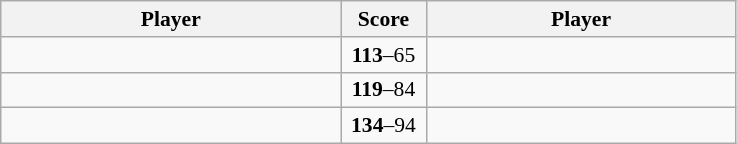<table class="wikitable" style="font-size:90%">
<tr>
<th width=220>Player</th>
<th width=50>Score</th>
<th width=200>Player</th>
</tr>
<tr>
<td><strong></strong></td>
<td style="text-align:center;"><strong>113</strong>–65</td>
<td></td>
</tr>
<tr>
<td><strong></strong></td>
<td style="text-align:center;"><strong>119</strong>–84</td>
<td></td>
</tr>
<tr>
<td><strong></strong></td>
<td style="text-align:center;"><strong>134</strong>–94</td>
<td></td>
</tr>
</table>
